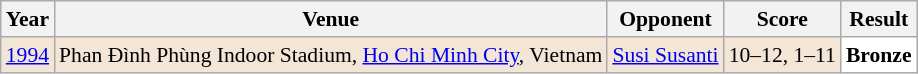<table class="sortable wikitable" style="font-size: 90%;">
<tr>
<th>Year</th>
<th>Venue</th>
<th>Opponent</th>
<th>Score</th>
<th>Result</th>
</tr>
<tr style="background:#F3E6D7">
<td align="center"><a href='#'>1994</a></td>
<td align="left">Phan Đình Phùng Indoor Stadium, <a href='#'>Ho Chi Minh City</a>, Vietnam</td>
<td align="left"> <a href='#'>Susi Susanti</a></td>
<td align="left">10–12, 1–11</td>
<td style="text-align:left; background:white"> <strong>Bronze</strong></td>
</tr>
</table>
